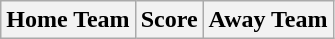<table class="wikitable" style="text-align: center">
<tr>
<th>Home Team</th>
<th>Score</th>
<th>Away Team<br>














</th>
</tr>
</table>
